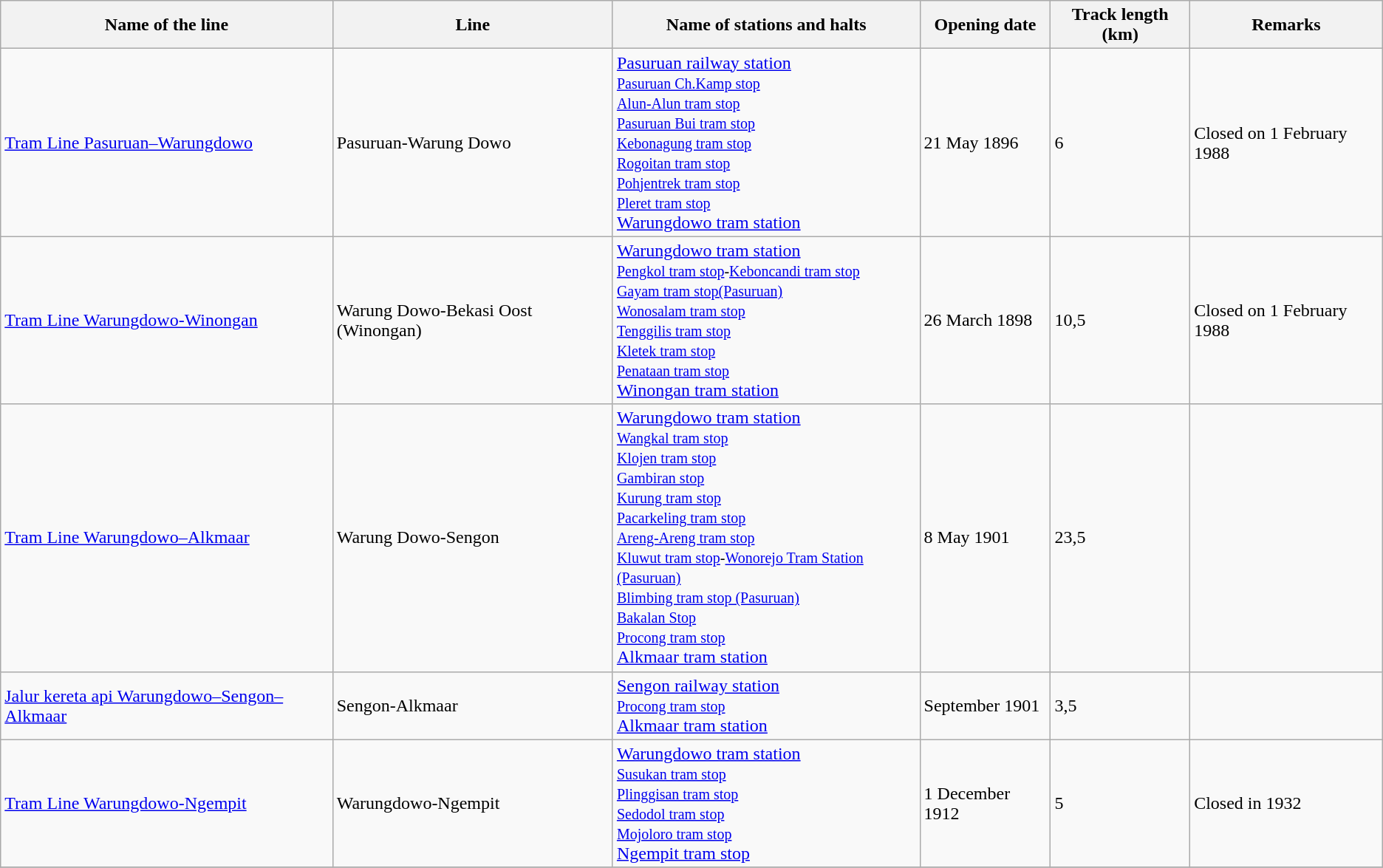<table class=wikitable>
<tr>
<th>Name of the line</th>
<th>Line</th>
<th>Name of stations and halts</th>
<th>Opening date</th>
<th>Track length (km)</th>
<th>Remarks</th>
</tr>
<tr>
<td><a href='#'>Tram Line Pasuruan–Warungdowo</a></td>
<td>Pasuruan-Warung Dowo</td>
<td><a href='#'>Pasuruan railway station</a> <br> <small><a href='#'>Pasuruan Ch.Kamp stop</a> <br> <a href='#'>Alun-Alun tram stop</a> <br> <a href='#'>Pasuruan Bui tram stop</a> <br> <a href='#'>Kebonagung tram stop</a> <br> <a href='#'>Rogoitan tram stop</a> <br> <a href='#'>Pohjentrek tram stop</a> <br> <a href='#'>Pleret tram stop</a></small> <br> <a href='#'>Warungdowo tram station</a></td>
<td>21 May 1896</td>
<td>6</td>
<td>Closed on 1 February 1988</td>
</tr>
<tr>
<td><a href='#'>Tram Line Warungdowo-Winongan</a></td>
<td>Warung Dowo-Bekasi Oost (Winongan)</td>
<td><a href='#'>Warungdowo tram station</a> <br> <small><a href='#'>Pengkol tram stop</a>-<a href='#'>Keboncandi tram stop</a> <br> <a href='#'>Gayam tram stop(Pasuruan)</a> <br> <a href='#'>Wonosalam tram stop</a> <br> <a href='#'>Tenggilis tram stop</a> <br> <a href='#'>Kletek tram stop</a> <br> <a href='#'>Penataan tram stop</a></small> <br> <a href='#'>Winongan tram station</a></td>
<td>26 March 1898</td>
<td>10,5</td>
<td>Closed on 1 February 1988</td>
</tr>
<tr>
<td><a href='#'>Tram Line Warungdowo–Alkmaar</a></td>
<td>Warung Dowo-Sengon</td>
<td><a href='#'>Warungdowo tram station</a> <br> <small><a href='#'>Wangkal tram stop</a> <br> <a href='#'>Klojen tram stop</a> <br> <a href='#'>Gambiran stop</a> <br> <a href='#'>Kurung tram stop</a> <br> <a href='#'>Pacarkeling tram stop</a> <br> <a href='#'>Areng-Areng tram stop</a> <br> <a href='#'>Kluwut tram stop</a>-<a href='#'>Wonorejo Tram Station (Pasuruan)</a> <br> <a href='#'>Blimbing tram stop (Pasuruan)</a> <br> <a href='#'>Bakalan Stop</a> <br> <a href='#'>Procong tram stop</a></small> <br> <a href='#'>Alkmaar tram station</a></td>
<td>8 May 1901</td>
<td>23,5</td>
<td></td>
</tr>
<tr>
<td><a href='#'>Jalur kereta api Warungdowo–Sengon–Alkmaar</a></td>
<td>Sengon-Alkmaar</td>
<td><a href='#'>Sengon railway station</a> <br> <small><a href='#'>Procong tram stop</a></small> <br> <a href='#'>Alkmaar tram station</a></td>
<td>September 1901</td>
<td>3,5</td>
<td></td>
</tr>
<tr>
<td><a href='#'>Tram Line Warungdowo-Ngempit</a></td>
<td>Warungdowo-Ngempit</td>
<td><a href='#'>Warungdowo tram station</a> <br> <small><a href='#'>Susukan tram stop</a> <br> <a href='#'>Plinggisan tram stop</a> <br> <a href='#'>Sedodol tram stop</a> <br> <a href='#'>Mojoloro tram stop</a></small> <br> <a href='#'>Ngempit tram stop</a></td>
<td>1 December 1912</td>
<td>5</td>
<td>Closed in 1932</td>
</tr>
<tr>
</tr>
</table>
